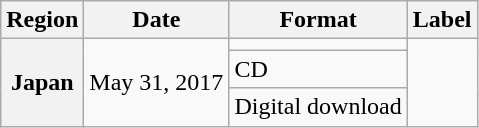<table class="wikitable plainrowheaders">
<tr>
<th scope="col">Region</th>
<th scope="col">Date</th>
<th scope="col">Format</th>
<th scope="col">Label</th>
</tr>
<tr>
<th scope="row" rowspan="3">Japan</th>
<td rowspan="3">May 31, 2017</td>
<td></td>
<td rowspan="3"></td>
</tr>
<tr>
<td>CD</td>
</tr>
<tr>
<td>Digital download</td>
</tr>
</table>
